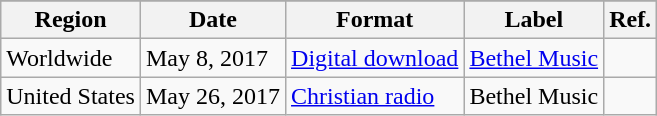<table class="wikitable plainrowheaders">
<tr>
</tr>
<tr>
<th scope="col">Region</th>
<th scope="col">Date</th>
<th scope="col">Format</th>
<th scope="col">Label</th>
<th scope="col">Ref.</th>
</tr>
<tr>
<td>Worldwide</td>
<td>May 8, 2017</td>
<td><a href='#'>Digital download</a></td>
<td><a href='#'>Bethel Music</a></td>
<td></td>
</tr>
<tr>
<td>United States</td>
<td>May 26, 2017</td>
<td><a href='#'>Christian radio</a></td>
<td>Bethel Music</td>
<td></td>
</tr>
</table>
